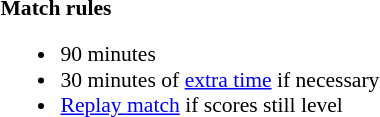<table width=100% style="font-size: 90%">
<tr>
<td width=50% valign=top><br><strong>Match rules</strong><ul><li>90 minutes</li><li>30 minutes of <a href='#'>extra time</a> if necessary</li><li><a href='#'>Replay match</a> if scores still level</li></ul></td>
</tr>
</table>
